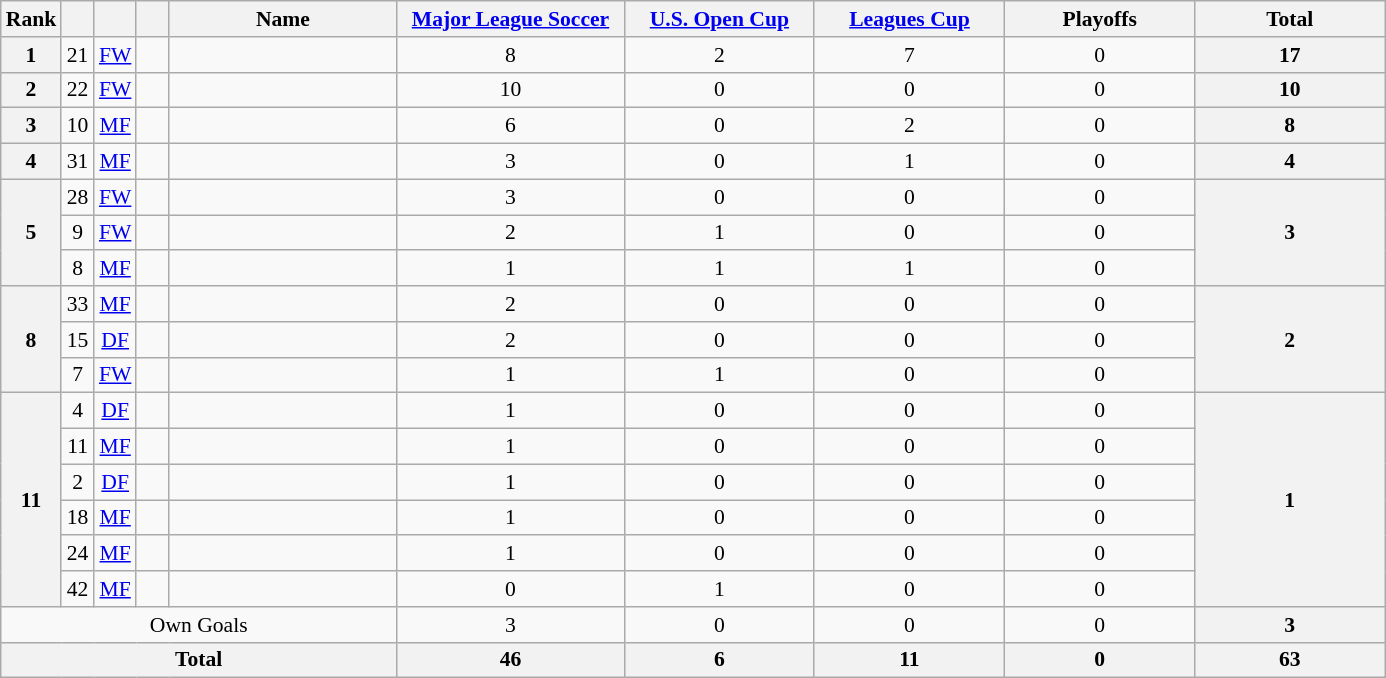<table class="wikitable sortable" style="text-align:center; font-size:90%;">
<tr>
<th width="15">Rank</th>
<th width="15"></th>
<th width="15"></th>
<th width="15"></th>
<th width="145">Name</th>
<th width="145"><a href='#'>Major League Soccer</a></th>
<th width="120"><a href='#'>U.S. Open Cup</a></th>
<th width="120"><a href='#'>Leagues Cup</a></th>
<th width="120">Playoffs</th>
<th width="120">Total</th>
</tr>
<tr>
<th>1</th>
<td>21</td>
<td><a href='#'>FW</a></td>
<td></td>
<td align="left"></td>
<td>8</td>
<td>2</td>
<td>7</td>
<td>0</td>
<th>17</th>
</tr>
<tr>
<th>2</th>
<td>22</td>
<td><a href='#'>FW</a></td>
<td></td>
<td align="left"></td>
<td>10</td>
<td>0</td>
<td>0</td>
<td>0</td>
<th>10</th>
</tr>
<tr>
<th>3</th>
<td>10</td>
<td><a href='#'>MF</a></td>
<td></td>
<td align="left"></td>
<td>6</td>
<td>0</td>
<td>2</td>
<td>0</td>
<th>8</th>
</tr>
<tr>
<th>4</th>
<td>31</td>
<td><a href='#'>MF</a></td>
<td></td>
<td align="left"></td>
<td>3</td>
<td>0</td>
<td>1</td>
<td>0</td>
<th>4</th>
</tr>
<tr>
<th rowspan="3">5</th>
<td>28</td>
<td><a href='#'>FW</a></td>
<td></td>
<td align="left"></td>
<td>3</td>
<td>0</td>
<td>0</td>
<td>0</td>
<th rowspan="3">3</th>
</tr>
<tr>
<td>9</td>
<td><a href='#'>FW</a></td>
<td></td>
<td align="left"></td>
<td>2</td>
<td>1</td>
<td>0</td>
<td>0</td>
</tr>
<tr>
<td>8</td>
<td><a href='#'>MF</a></td>
<td></td>
<td align="left"></td>
<td>1</td>
<td>1</td>
<td>1</td>
<td>0</td>
</tr>
<tr>
<th rowspan="3">8</th>
<td>33</td>
<td><a href='#'>MF</a></td>
<td></td>
<td align="left"></td>
<td>2</td>
<td>0</td>
<td>0</td>
<td>0</td>
<th rowspan="3">2</th>
</tr>
<tr>
<td>15</td>
<td><a href='#'>DF</a></td>
<td></td>
<td align="left"></td>
<td>2</td>
<td>0</td>
<td>0</td>
<td>0</td>
</tr>
<tr>
<td>7</td>
<td><a href='#'>FW</a></td>
<td></td>
<td align="left"></td>
<td>1</td>
<td>1</td>
<td>0</td>
<td>0</td>
</tr>
<tr>
<th rowspan="6">11</th>
<td>4</td>
<td><a href='#'>DF</a></td>
<td></td>
<td align="left"></td>
<td>1</td>
<td>0</td>
<td>0</td>
<td>0</td>
<th rowspan="6">1</th>
</tr>
<tr>
<td>11</td>
<td><a href='#'>MF</a></td>
<td></td>
<td align="left"></td>
<td>1</td>
<td>0</td>
<td>0</td>
<td>0</td>
</tr>
<tr>
<td>2</td>
<td><a href='#'>DF</a></td>
<td></td>
<td align="left"></td>
<td>1</td>
<td>0</td>
<td>0</td>
<td>0</td>
</tr>
<tr>
<td>18</td>
<td><a href='#'>MF</a></td>
<td></td>
<td align="left"></td>
<td>1</td>
<td>0</td>
<td>0</td>
<td>0</td>
</tr>
<tr>
<td>24</td>
<td><a href='#'>MF</a></td>
<td></td>
<td align="left"></td>
<td>1</td>
<td>0</td>
<td>0</td>
<td>0</td>
</tr>
<tr>
<td>42</td>
<td><a href='#'>MF</a></td>
<td></td>
<td align="left"></td>
<td>0</td>
<td>1</td>
<td>0</td>
<td>0</td>
</tr>
<tr>
<td colspan="5">Own Goals</td>
<td>3</td>
<td>0</td>
<td>0</td>
<td>0</td>
<th>3</th>
</tr>
<tr>
<th colspan="5">Total</th>
<th>46</th>
<th>6</th>
<th>11</th>
<th>0</th>
<th>63</th>
</tr>
</table>
